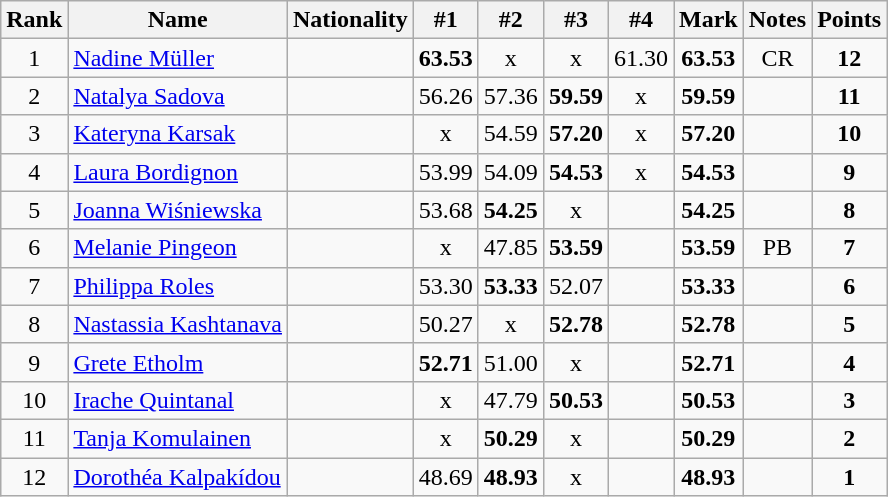<table class="wikitable sortable" style="text-align:center">
<tr>
<th>Rank</th>
<th>Name</th>
<th>Nationality</th>
<th>#1</th>
<th>#2</th>
<th>#3</th>
<th>#4</th>
<th>Mark</th>
<th>Notes</th>
<th>Points</th>
</tr>
<tr>
<td>1</td>
<td align=left><a href='#'>Nadine Müller</a></td>
<td align=left></td>
<td><strong>63.53</strong></td>
<td>x</td>
<td>x</td>
<td>61.30</td>
<td><strong>63.53</strong></td>
<td>CR</td>
<td><strong>12</strong></td>
</tr>
<tr>
<td>2</td>
<td align=left><a href='#'>Natalya Sadova</a></td>
<td align=left></td>
<td>56.26</td>
<td>57.36</td>
<td><strong>59.59</strong></td>
<td>x</td>
<td><strong>59.59</strong></td>
<td></td>
<td><strong> 11</strong></td>
</tr>
<tr>
<td>3</td>
<td align=left><a href='#'>Kateryna Karsak</a></td>
<td align=left></td>
<td>x</td>
<td>54.59</td>
<td><strong>57.20</strong></td>
<td>x</td>
<td><strong>57.20</strong></td>
<td></td>
<td><strong>10</strong></td>
</tr>
<tr>
<td>4</td>
<td align=left><a href='#'>Laura Bordignon</a></td>
<td align=left></td>
<td>53.99</td>
<td>54.09</td>
<td><strong>54.53</strong></td>
<td>x</td>
<td><strong>54.53</strong></td>
<td></td>
<td><strong>9</strong></td>
</tr>
<tr>
<td>5</td>
<td align=left><a href='#'>Joanna Wiśniewska</a></td>
<td align=left></td>
<td>53.68</td>
<td><strong>54.25</strong></td>
<td>x</td>
<td></td>
<td><strong>54.25</strong></td>
<td></td>
<td><strong>8</strong></td>
</tr>
<tr>
<td>6</td>
<td align=left><a href='#'>Melanie Pingeon</a></td>
<td align=left></td>
<td>x</td>
<td>47.85</td>
<td><strong>53.59</strong></td>
<td></td>
<td><strong>53.59</strong></td>
<td>PB</td>
<td><strong>7</strong></td>
</tr>
<tr>
<td>7</td>
<td align=left><a href='#'>Philippa Roles</a></td>
<td align=left></td>
<td>53.30</td>
<td><strong>53.33</strong></td>
<td>52.07</td>
<td></td>
<td><strong>53.33</strong></td>
<td></td>
<td><strong>6</strong></td>
</tr>
<tr>
<td>8</td>
<td align=left><a href='#'>Nastassia Kashtanava</a></td>
<td align=left></td>
<td>50.27</td>
<td>x</td>
<td><strong>52.78</strong></td>
<td></td>
<td><strong>52.78</strong></td>
<td></td>
<td><strong>5</strong></td>
</tr>
<tr>
<td>9</td>
<td align=left><a href='#'>Grete Etholm</a></td>
<td align=left></td>
<td><strong>52.71</strong></td>
<td>51.00</td>
<td>x</td>
<td></td>
<td><strong>52.71</strong></td>
<td></td>
<td><strong>4</strong></td>
</tr>
<tr>
<td>10</td>
<td align=left><a href='#'>Irache Quintanal</a></td>
<td align=left></td>
<td>x</td>
<td>47.79</td>
<td><strong>50.53</strong></td>
<td></td>
<td><strong>50.53</strong></td>
<td></td>
<td><strong>3</strong></td>
</tr>
<tr>
<td>11</td>
<td align=left><a href='#'>Tanja Komulainen</a></td>
<td align=left></td>
<td>x</td>
<td><strong>50.29</strong></td>
<td>x</td>
<td></td>
<td><strong>50.29</strong></td>
<td></td>
<td><strong>2</strong></td>
</tr>
<tr>
<td>12</td>
<td align=left><a href='#'>Dorothéa Kalpakídou</a></td>
<td align=left></td>
<td>48.69</td>
<td><strong>48.93</strong></td>
<td>x</td>
<td></td>
<td><strong>48.93</strong></td>
<td></td>
<td><strong>1</strong></td>
</tr>
</table>
